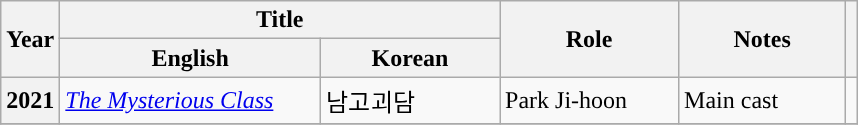<table class="wikitable sortable plainrowheaders">
<tr>
<th scope="col" rowspan="2">Year</th>
<th scope="col" colspan="2">Title</th>
<th scope="col" rowspan="2" style="width:7em;">Role</th>
<th scope="col" rowspan="2" style="width:6.5em;">Notes</th>
<th scope="col" rowspan="2" class="unsortable"></th>
</tr>
<tr>
<th scope="col" style="width:10.4em;">English</th>
<th scope="col" style="width:7em;">Korean</th>
</tr>
<tr>
<th scope="row">2021</th>
<td><em><a href='#'>The Mysterious Class</a></em></td>
<td>남고괴담</td>
<td>Park Ji-hoon</td>
<td>Main cast</td>
<td style="text-align:center"></td>
</tr>
<tr>
</tr>
</table>
